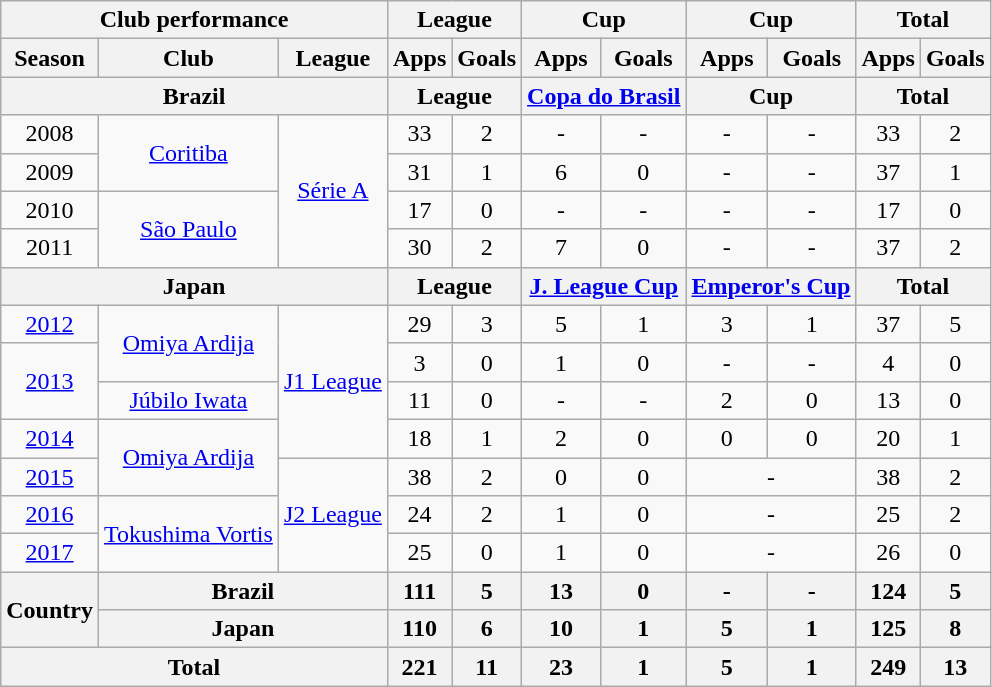<table class="wikitable" style="text-align:center;">
<tr>
<th colspan=3>Club performance</th>
<th colspan=2>League</th>
<th colspan=2>Cup</th>
<th colspan=2>Cup</th>
<th colspan=2>Total</th>
</tr>
<tr>
<th>Season</th>
<th>Club</th>
<th>League</th>
<th>Apps</th>
<th>Goals</th>
<th>Apps</th>
<th>Goals</th>
<th>Apps</th>
<th>Goals</th>
<th>Apps</th>
<th>Goals</th>
</tr>
<tr>
<th colspan=3>Brazil</th>
<th colspan=2>League</th>
<th colspan=2><a href='#'>Copa do Brasil</a></th>
<th colspan=2>Cup</th>
<th colspan=2>Total</th>
</tr>
<tr>
<td>2008</td>
<td rowspan="2"><a href='#'>Coritiba</a></td>
<td rowspan="4"><a href='#'>Série A</a></td>
<td>33</td>
<td>2</td>
<td>-</td>
<td>-</td>
<td>-</td>
<td>-</td>
<td>33</td>
<td>2</td>
</tr>
<tr>
<td>2009</td>
<td>31</td>
<td>1</td>
<td>6</td>
<td>0</td>
<td>-</td>
<td>-</td>
<td>37</td>
<td>1</td>
</tr>
<tr>
<td>2010</td>
<td rowspan="2"><a href='#'>São Paulo</a></td>
<td>17</td>
<td>0</td>
<td>-</td>
<td>-</td>
<td>-</td>
<td>-</td>
<td>17</td>
<td>0</td>
</tr>
<tr>
<td>2011</td>
<td>30</td>
<td>2</td>
<td>7</td>
<td>0</td>
<td>-</td>
<td>-</td>
<td>37</td>
<td>2</td>
</tr>
<tr>
<th colspan=3>Japan</th>
<th colspan=2>League</th>
<th colspan=2><a href='#'>J. League Cup</a></th>
<th colspan=2><a href='#'>Emperor's Cup</a></th>
<th colspan=2>Total</th>
</tr>
<tr>
<td><a href='#'>2012</a></td>
<td rowspan="2"><a href='#'>Omiya Ardija</a></td>
<td rowspan="4"><a href='#'>J1 League</a></td>
<td>29</td>
<td>3</td>
<td>5</td>
<td>1</td>
<td>3</td>
<td>1</td>
<td>37</td>
<td>5</td>
</tr>
<tr>
<td rowspan="2"><a href='#'>2013</a></td>
<td>3</td>
<td>0</td>
<td>1</td>
<td>0</td>
<td>-</td>
<td>-</td>
<td>4</td>
<td>0</td>
</tr>
<tr>
<td><a href='#'>Júbilo Iwata</a></td>
<td>11</td>
<td>0</td>
<td>-</td>
<td>-</td>
<td>2</td>
<td>0</td>
<td>13</td>
<td>0</td>
</tr>
<tr>
<td><a href='#'>2014</a></td>
<td rowspan="2"><a href='#'>Omiya Ardija</a></td>
<td>18</td>
<td>1</td>
<td>2</td>
<td>0</td>
<td>0</td>
<td>0</td>
<td>20</td>
<td>1</td>
</tr>
<tr>
<td><a href='#'>2015</a></td>
<td rowspan="3"><a href='#'>J2 League</a></td>
<td>38</td>
<td>2</td>
<td>0</td>
<td>0</td>
<td colspan="2">-</td>
<td>38</td>
<td>2</td>
</tr>
<tr>
<td><a href='#'>2016</a></td>
<td rowspan="2"><a href='#'>Tokushima Vortis</a></td>
<td>24</td>
<td>2</td>
<td>1</td>
<td>0</td>
<td colspan="2">-</td>
<td>25</td>
<td>2</td>
</tr>
<tr>
<td><a href='#'>2017</a></td>
<td>25</td>
<td>0</td>
<td>1</td>
<td>0</td>
<td colspan="2">-</td>
<td>26</td>
<td>0</td>
</tr>
<tr>
<th rowspan=2>Country</th>
<th colspan=2>Brazil</th>
<th>111</th>
<th>5</th>
<th>13</th>
<th>0</th>
<th>-</th>
<th>-</th>
<th>124</th>
<th>5</th>
</tr>
<tr>
<th colspan=2>Japan</th>
<th>110</th>
<th>6</th>
<th>10</th>
<th>1</th>
<th>5</th>
<th>1</th>
<th>125</th>
<th>8</th>
</tr>
<tr>
<th colspan=3>Total</th>
<th>221</th>
<th>11</th>
<th>23</th>
<th>1</th>
<th>5</th>
<th>1</th>
<th>249</th>
<th>13</th>
</tr>
</table>
